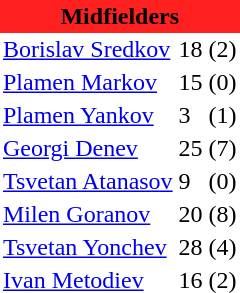<table class="toccolours" border="0" cellpadding="2" cellspacing="0" align="left" style="margin:0.5em;">
<tr>
<th colspan="4" align="center" bgcolor="#FF2020"><span>Midfielders</span></th>
</tr>
<tr>
<td> <a href='#'>Borislav Sredkov</a></td>
<td>18</td>
<td>(2)</td>
</tr>
<tr>
<td> <a href='#'>Plamen Markov</a></td>
<td>15</td>
<td>(0)</td>
</tr>
<tr>
<td> <a href='#'>Plamen Yankov</a></td>
<td>3</td>
<td>(1)</td>
</tr>
<tr>
<td> <a href='#'>Georgi Denev</a></td>
<td>25</td>
<td>(7)</td>
</tr>
<tr>
<td> <a href='#'>Tsvetan Atanasov</a></td>
<td>9</td>
<td>(0)</td>
</tr>
<tr>
<td> <a href='#'>Milen Goranov</a></td>
<td>20</td>
<td>(8)</td>
</tr>
<tr>
<td> <a href='#'>Tsvetan Yonchev</a></td>
<td>28</td>
<td>(4)</td>
</tr>
<tr>
<td> <a href='#'>Ivan Metodiev</a></td>
<td>16</td>
<td>(2)</td>
</tr>
<tr>
</tr>
</table>
